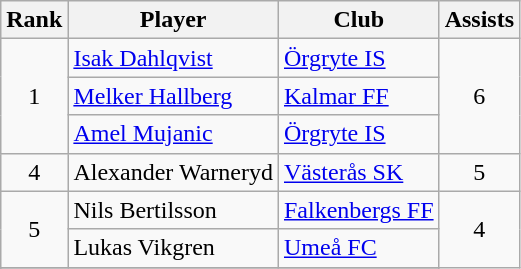<table class="wikitable" style="text-align:center">
<tr>
<th>Rank</th>
<th>Player</th>
<th>Club</th>
<th>Assists</th>
</tr>
<tr>
<td rowspan=3>1</td>
<td align="left"> <a href='#'>Isak Dahlqvist</a></td>
<td align="left"><a href='#'>Örgryte IS</a></td>
<td rowspan=3>6</td>
</tr>
<tr>
<td align="left"> <a href='#'>Melker Hallberg</a></td>
<td align="left"><a href='#'>Kalmar FF</a></td>
</tr>
<tr>
<td align="left"> <a href='#'>Amel Mujanic</a></td>
<td align="left"><a href='#'>Örgryte IS</a></td>
</tr>
<tr>
<td>4</td>
<td align="left"> Alexander Warneryd</td>
<td align="left"><a href='#'>Västerås SK</a></td>
<td>5</td>
</tr>
<tr>
<td rowspan=2>5</td>
<td align="left"> Nils Bertilsson</td>
<td align="left"><a href='#'>Falkenbergs FF</a></td>
<td rowspan=5>4</td>
</tr>
<tr>
<td align="left"> Lukas Vikgren</td>
<td align="left"><a href='#'>Umeå FC</a></td>
</tr>
<tr>
</tr>
<tr>
</tr>
</table>
